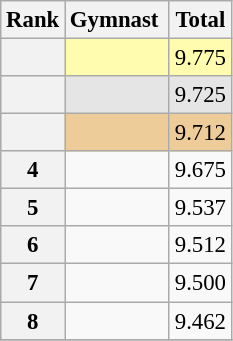<table class="wikitable sortable" style="text-align:center; font-size:95%">
<tr>
<th scope=col>Rank</th>
<th scope=col>Gymnast </th>
<th scope=col>Total</th>
</tr>
<tr bgcolor=fffcaf>
<th scope=row style="text-align:center"></th>
<td align=left> </td>
<td>9.775</td>
</tr>
<tr bgcolor=e5e5e5>
<th scope=row style="text-align:center"></th>
<td align=left> </td>
<td>9.725</td>
</tr>
<tr bgcolor=eecc99>
<th scope=row style="text-align:center"></th>
<td align=left> </td>
<td>9.712</td>
</tr>
<tr>
<th scope=row style="text-align:center">4</th>
<td align=left> </td>
<td>9.675</td>
</tr>
<tr>
<th scope=row style="text-align:center">5</th>
<td align=left> </td>
<td>9.537</td>
</tr>
<tr>
<th scope=row style="text-align:center">6</th>
<td align=left> </td>
<td>9.512</td>
</tr>
<tr>
<th scope=row style="text-align:center">7</th>
<td align=left> </td>
<td>9.500</td>
</tr>
<tr>
<th scope=row style="text-align:center">8</th>
<td align=left> </td>
<td>9.462</td>
</tr>
<tr>
</tr>
</table>
